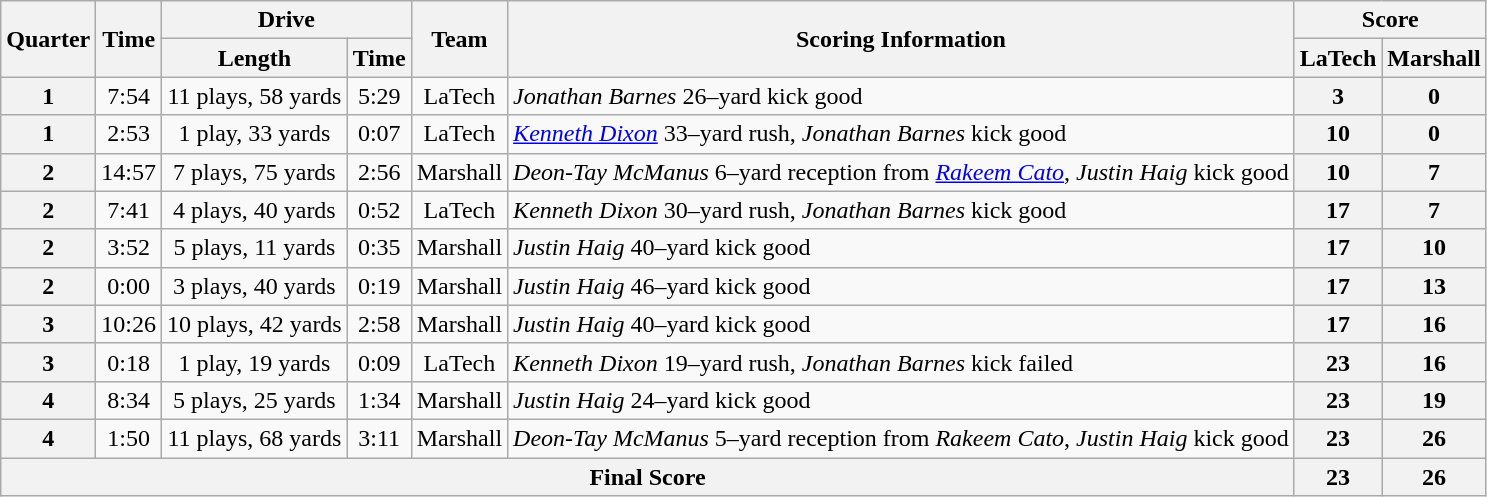<table class=wikitable style="text-align:center;">
<tr>
<th rowspan=2>Quarter</th>
<th rowspan=2>Time</th>
<th colspan=2>Drive</th>
<th rowspan=2>Team</th>
<th rowspan=2>Scoring Information</th>
<th colspan=2>Score</th>
</tr>
<tr>
<th>Length</th>
<th>Time</th>
<th>LaTech</th>
<th>Marshall</th>
</tr>
<tr>
<th rowspan=1>1</th>
<td>7:54</td>
<td>11 plays, 58 yards</td>
<td>5:29</td>
<td>LaTech</td>
<td align=left><em>Jonathan Barnes</em> 26–yard kick good</td>
<th>3</th>
<th>0</th>
</tr>
<tr>
<th rowspan=1>1</th>
<td>2:53</td>
<td>1 play, 33 yards</td>
<td>0:07</td>
<td>LaTech</td>
<td align=left><em><a href='#'>Kenneth Dixon</a></em> 33–yard rush, <em>Jonathan Barnes</em> kick good</td>
<th>10</th>
<th>0</th>
</tr>
<tr>
<th rowspan=1>2</th>
<td>14:57</td>
<td>7 plays, 75 yards</td>
<td>2:56</td>
<td>Marshall</td>
<td align=left><em>Deon-Tay McManus</em> 6–yard reception from <em><a href='#'>Rakeem Cato</a></em>,  <em>Justin Haig</em> kick good</td>
<th>10</th>
<th>7</th>
</tr>
<tr>
<th rowspan=1>2</th>
<td>7:41</td>
<td>4 plays, 40 yards</td>
<td>0:52</td>
<td>LaTech</td>
<td align=left><em>Kenneth Dixon</em> 30–yard rush, <em>Jonathan Barnes</em> kick good</td>
<th>17</th>
<th>7</th>
</tr>
<tr>
<th rowspan=1>2</th>
<td>3:52</td>
<td>5 plays, 11 yards</td>
<td>0:35</td>
<td>Marshall</td>
<td align=left><em>Justin Haig</em> 40–yard kick good</td>
<th>17</th>
<th>10</th>
</tr>
<tr>
<th rowspan=1>2</th>
<td>0:00</td>
<td>3 plays, 40 yards</td>
<td>0:19</td>
<td>Marshall</td>
<td align=left><em>Justin Haig</em> 46–yard kick good</td>
<th>17</th>
<th>13</th>
</tr>
<tr>
<th rowspan=1>3</th>
<td>10:26</td>
<td>10 plays, 42 yards</td>
<td>2:58</td>
<td>Marshall</td>
<td align=left><em>Justin Haig</em> 40–yard kick good</td>
<th>17</th>
<th>16</th>
</tr>
<tr>
<th rowspan=1>3</th>
<td>0:18</td>
<td>1 play, 19 yards</td>
<td>0:09</td>
<td>LaTech</td>
<td align=left><em>Kenneth Dixon</em> 19–yard rush, <em>Jonathan Barnes</em> kick failed</td>
<th>23</th>
<th>16</th>
</tr>
<tr>
<th rowspan=1>4</th>
<td>8:34</td>
<td>5 plays, 25 yards</td>
<td>1:34</td>
<td>Marshall</td>
<td align=left><em>Justin Haig</em> 24–yard kick good</td>
<th>23</th>
<th>19</th>
</tr>
<tr>
<th rowspan=1>4</th>
<td>1:50</td>
<td>11 plays, 68 yards</td>
<td>3:11</td>
<td>Marshall</td>
<td align=left><em>Deon-Tay McManus</em> 5–yard reception from <em>Rakeem Cato</em>,  <em>Justin Haig</em> kick good</td>
<th>23</th>
<th>26</th>
</tr>
<tr>
<th colspan=6>Final Score</th>
<th>23</th>
<th>26</th>
</tr>
</table>
